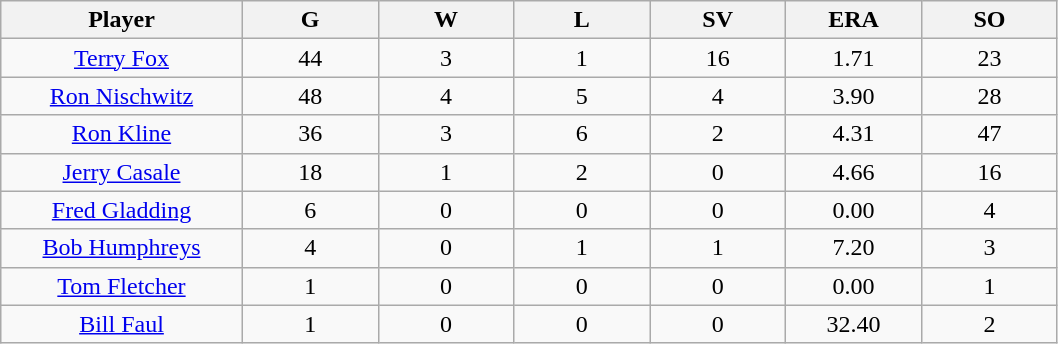<table class="wikitable sortable">
<tr>
<th bgcolor="#DDDDFF" width="16%">Player</th>
<th bgcolor="#DDDDFF" width="9%">G</th>
<th bgcolor="#DDDDFF" width="9%">W</th>
<th bgcolor="#DDDDFF" width="9%">L</th>
<th bgcolor="#DDDDFF" width="9%">SV</th>
<th bgcolor="#DDDDFF" width="9%">ERA</th>
<th bgcolor="#DDDDFF" width="9%">SO</th>
</tr>
<tr align="center">
<td><a href='#'>Terry Fox</a></td>
<td>44</td>
<td>3</td>
<td>1</td>
<td>16</td>
<td>1.71</td>
<td>23</td>
</tr>
<tr align=center>
<td><a href='#'>Ron Nischwitz</a></td>
<td>48</td>
<td>4</td>
<td>5</td>
<td>4</td>
<td>3.90</td>
<td>28</td>
</tr>
<tr align="center">
<td><a href='#'>Ron Kline</a></td>
<td>36</td>
<td>3</td>
<td>6</td>
<td>2</td>
<td>4.31</td>
<td>47</td>
</tr>
<tr align="center">
<td><a href='#'>Jerry Casale</a></td>
<td>18</td>
<td>1</td>
<td>2</td>
<td>0</td>
<td>4.66</td>
<td>16</td>
</tr>
<tr align="center">
<td><a href='#'>Fred Gladding</a></td>
<td>6</td>
<td>0</td>
<td>0</td>
<td>0</td>
<td>0.00</td>
<td>4</td>
</tr>
<tr align="center">
<td><a href='#'>Bob Humphreys</a></td>
<td>4</td>
<td>0</td>
<td>1</td>
<td>1</td>
<td>7.20</td>
<td>3</td>
</tr>
<tr align="center">
<td><a href='#'>Tom Fletcher</a></td>
<td>1</td>
<td>0</td>
<td>0</td>
<td>0</td>
<td>0.00</td>
<td>1</td>
</tr>
<tr align="center">
<td><a href='#'>Bill Faul</a></td>
<td>1</td>
<td>0</td>
<td>0</td>
<td>0</td>
<td>32.40</td>
<td>2</td>
</tr>
</table>
